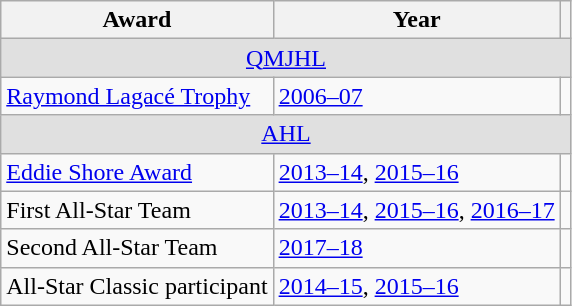<table class="wikitable">
<tr>
<th>Award</th>
<th>Year</th>
<th></th>
</tr>
<tr ALIGN="center" bgcolor="#e0e0e0">
<td colspan="3"><a href='#'>QMJHL</a></td>
</tr>
<tr>
<td><a href='#'>Raymond Lagacé Trophy</a></td>
<td><a href='#'>2006–07</a></td>
<td></td>
</tr>
<tr ALIGN="center" bgcolor="#e0e0e0">
<td colspan="3"><a href='#'>AHL</a></td>
</tr>
<tr>
<td><a href='#'>Eddie Shore Award</a></td>
<td><a href='#'>2013–14</a>, <a href='#'>2015–16</a></td>
<td></td>
</tr>
<tr>
<td>First All-Star Team</td>
<td><a href='#'>2013–14</a>, <a href='#'>2015–16</a>, <a href='#'>2016–17</a></td>
<td></td>
</tr>
<tr>
<td>Second All-Star Team</td>
<td><a href='#'>2017–18</a></td>
<td></td>
</tr>
<tr>
<td>All-Star Classic participant</td>
<td><a href='#'>2014–15</a>, <a href='#'>2015–16</a></td>
<td></td>
</tr>
</table>
